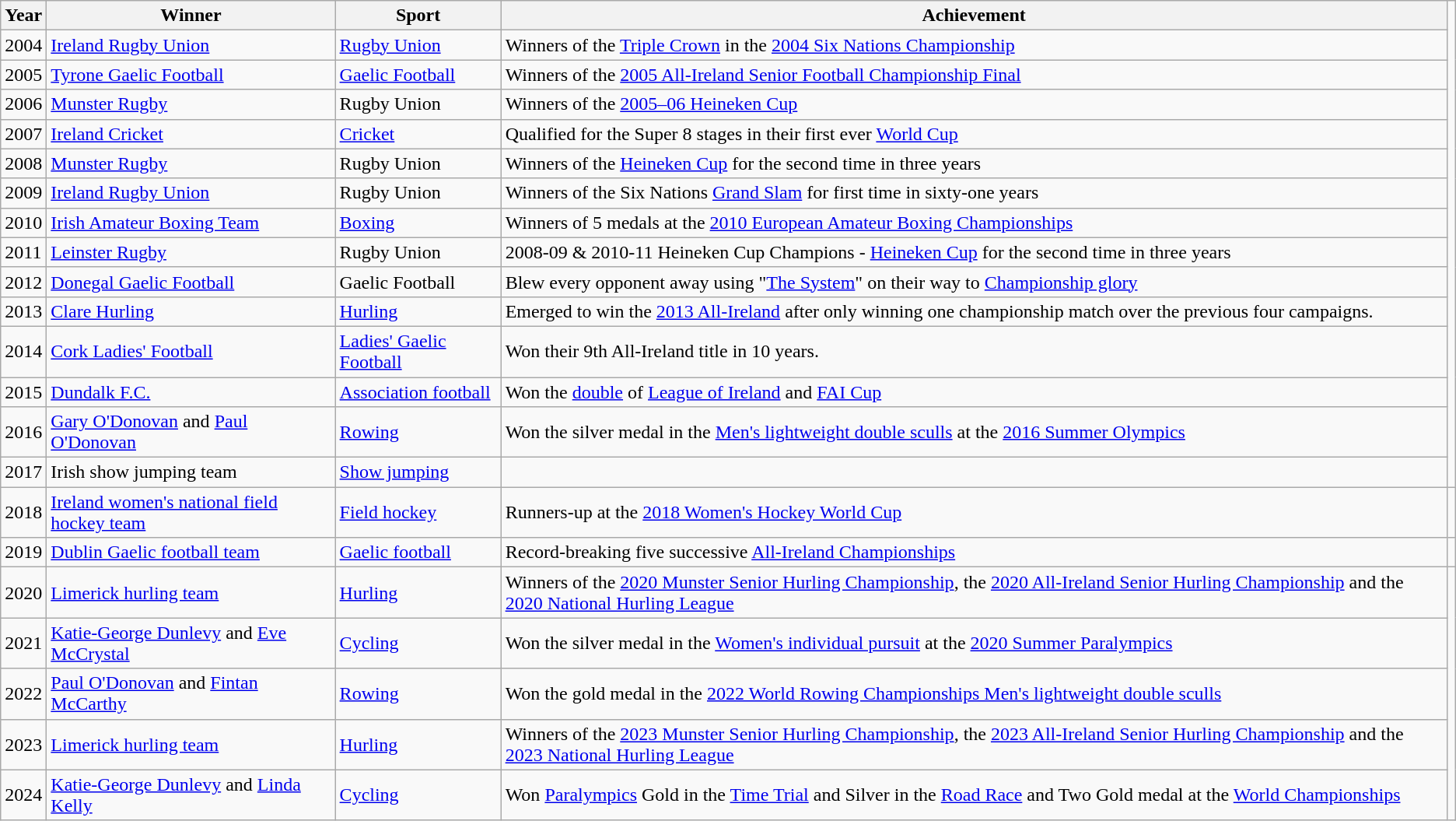<table class="wikitable">
<tr>
<th>Year</th>
<th>Winner</th>
<th>Sport</th>
<th>Achievement</th>
</tr>
<tr>
<td>2004</td>
<td><a href='#'>Ireland Rugby Union</a></td>
<td><a href='#'>Rugby Union</a></td>
<td>Winners of the <a href='#'>Triple Crown</a> in the <a href='#'>2004 Six Nations Championship</a></td>
</tr>
<tr>
<td>2005</td>
<td><a href='#'>Tyrone Gaelic Football</a></td>
<td><a href='#'>Gaelic Football</a></td>
<td>Winners of the <a href='#'>2005 All-Ireland Senior Football Championship Final</a></td>
</tr>
<tr>
<td>2006</td>
<td><a href='#'>Munster Rugby</a></td>
<td>Rugby Union</td>
<td>Winners of the <a href='#'>2005–06 Heineken Cup</a></td>
</tr>
<tr>
<td>2007</td>
<td><a href='#'>Ireland Cricket</a></td>
<td><a href='#'>Cricket</a></td>
<td>Qualified for the Super 8 stages in their first ever <a href='#'>World Cup</a></td>
</tr>
<tr>
<td>2008</td>
<td><a href='#'>Munster Rugby</a></td>
<td>Rugby Union</td>
<td>Winners of the <a href='#'>Heineken Cup</a> for the second time in three years</td>
</tr>
<tr>
<td>2009</td>
<td><a href='#'>Ireland Rugby Union</a></td>
<td>Rugby Union</td>
<td>Winners of the Six Nations <a href='#'>Grand Slam</a> for first time in sixty-one years</td>
</tr>
<tr>
<td>2010</td>
<td><a href='#'>Irish Amateur Boxing Team</a></td>
<td><a href='#'>Boxing</a></td>
<td>Winners of 5 medals at the <a href='#'>2010 European Amateur Boxing Championships</a></td>
</tr>
<tr>
<td>2011</td>
<td><a href='#'>Leinster Rugby</a></td>
<td>Rugby Union</td>
<td>2008-09 & 2010-11 Heineken Cup Champions - <a href='#'>Heineken Cup</a> for the second time in three years</td>
</tr>
<tr>
<td>2012</td>
<td><a href='#'>Donegal Gaelic Football</a></td>
<td>Gaelic Football</td>
<td>Blew every opponent away using "<a href='#'>The System</a>" on their way to <a href='#'>Championship glory</a></td>
</tr>
<tr>
<td>2013</td>
<td><a href='#'>Clare Hurling</a></td>
<td><a href='#'>Hurling</a></td>
<td>Emerged to win the <a href='#'>2013 All-Ireland</a> after only winning one championship match over the previous four campaigns.</td>
</tr>
<tr>
<td>2014</td>
<td><a href='#'>Cork Ladies' Football</a></td>
<td><a href='#'>Ladies' Gaelic Football</a></td>
<td>Won their 9th All-Ireland title in 10 years.</td>
</tr>
<tr>
<td>2015</td>
<td><a href='#'>Dundalk F.C.</a></td>
<td><a href='#'>Association football</a></td>
<td>Won the <a href='#'>double</a> of <a href='#'>League of Ireland</a> and <a href='#'>FAI Cup</a></td>
</tr>
<tr>
<td>2016</td>
<td><a href='#'>Gary O'Donovan</a> and <a href='#'>Paul O'Donovan</a></td>
<td><a href='#'>Rowing</a></td>
<td>Won the silver medal in the <a href='#'>Men's lightweight double sculls</a> at the <a href='#'>2016 Summer Olympics</a></td>
</tr>
<tr>
<td>2017</td>
<td>Irish show jumping team</td>
<td><a href='#'>Show jumping</a></td>
<td></td>
</tr>
<tr>
<td>2018</td>
<td><a href='#'>Ireland women's national field hockey team</a></td>
<td><a href='#'>Field hockey</a></td>
<td>Runners-up at the <a href='#'>2018 Women's Hockey World Cup</a></td>
<td></td>
</tr>
<tr>
<td>2019</td>
<td><a href='#'>Dublin Gaelic football team</a></td>
<td><a href='#'>Gaelic football</a></td>
<td>Record-breaking five successive <a href='#'>All-Ireland Championships</a></td>
<td></td>
</tr>
<tr>
<td>2020</td>
<td><a href='#'>Limerick hurling team</a></td>
<td><a href='#'>Hurling</a></td>
<td>Winners of the <a href='#'>2020 Munster Senior Hurling Championship</a>, the <a href='#'>2020 All-Ireland Senior Hurling Championship</a> and the <a href='#'>2020 National Hurling League</a></td>
</tr>
<tr>
<td>2021</td>
<td><a href='#'>Katie-George Dunlevy</a> and <a href='#'>Eve McCrystal</a></td>
<td><a href='#'>Cycling</a></td>
<td>Won the silver medal in the <a href='#'>Women's individual pursuit</a> at the <a href='#'>2020 Summer Paralympics</a></td>
</tr>
<tr>
<td>2022</td>
<td><a href='#'>Paul O'Donovan</a> and <a href='#'>Fintan McCarthy</a></td>
<td><a href='#'>Rowing</a></td>
<td>Won the gold medal in the <a href='#'>2022 World Rowing Championships Men's lightweight double sculls</a></td>
</tr>
<tr>
<td>2023</td>
<td><a href='#'>Limerick hurling team</a></td>
<td><a href='#'>Hurling</a></td>
<td>Winners of the <a href='#'>2023 Munster Senior Hurling Championship</a>, the <a href='#'>2023 All-Ireland Senior Hurling Championship</a> and the <a href='#'>2023 National Hurling League</a></td>
</tr>
<tr>
<td>2024</td>
<td><a href='#'>Katie-George Dunlevy</a> and <a href='#'>Linda Kelly</a></td>
<td><a href='#'>Cycling</a></td>
<td>Won <a href='#'>Paralympics</a> Gold in the <a href='#'>Time Trial</a> and Silver in the <a href='#'>Road Race</a> and Two Gold medal at the <a href='#'>World Championships</a></td>
</tr>
</table>
